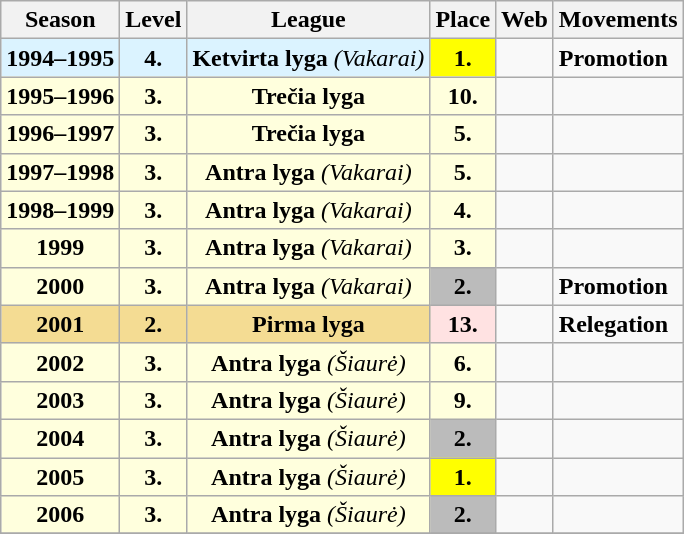<table class="wikitable">
<tr>
<th>Season</th>
<th>Level</th>
<th>League</th>
<th>Place</th>
<th>Web</th>
<th>Movements</th>
</tr>
<tr>
<td bgcolor="#dbf3ff" style="text-align:center;"><strong>1994–1995</strong></td>
<td bgcolor="#dbf3ff" style="text-align:center;"><strong>4.</strong></td>
<td bgcolor="#dbf3ff" style="text-align:center;"><strong>Ketvirta lyga</strong> <em>(Vakarai)</em></td>
<td bgcolor="#ffff00" style="text-align:center;"><strong>1.</strong></td>
<td></td>
<td> <strong>Promotion</strong> </td>
</tr>
<tr>
<td bgcolor="#ffffdd" style="text-align:center;"><strong>1995–1996</strong></td>
<td bgcolor="#ffffdd" style="text-align:center;"><strong>3.</strong></td>
<td bgcolor="#ffffdd" style="text-align:center;"><strong>Trečia lyga</strong></td>
<td bgcolor="#ffffdd" style="text-align:center;"><strong>10.</strong></td>
<td></td>
<td></td>
</tr>
<tr>
<td bgcolor="#ffffdd" style="text-align:center;"><strong>1996–1997</strong></td>
<td bgcolor="#ffffdd" style="text-align:center;"><strong>3.</strong></td>
<td bgcolor="#ffffdd" style="text-align:center;"><strong>Trečia lyga</strong></td>
<td bgcolor="#ffffdd" style="text-align:center;"><strong>5.</strong></td>
<td></td>
<td></td>
</tr>
<tr>
<td bgcolor="#ffffdd" style="text-align:center;"><strong>1997–1998</strong></td>
<td bgcolor="#ffffdd" style="text-align:center;"><strong>3.</strong></td>
<td bgcolor="#ffffdd" style="text-align:center;"><strong>Antra lyga</strong> <em>(Vakarai)</em></td>
<td bgcolor="#ffffdd" style="text-align:center;"><strong>5.</strong></td>
<td></td>
<td></td>
</tr>
<tr>
<td bgcolor="#ffffdd" style="text-align:center;"><strong>1998–1999</strong></td>
<td bgcolor="#ffffdd" style="text-align:center;"><strong>3.</strong></td>
<td bgcolor="#ffffdd" style="text-align:center;"><strong>Antra lyga</strong> <em>(Vakarai)</em></td>
<td bgcolor="#ffffdd" style="text-align:center;"><strong>4.</strong></td>
<td></td>
<td></td>
</tr>
<tr>
<td bgcolor="#ffffdd" style="text-align:center;"><strong>1999</strong></td>
<td bgcolor="#ffffdd" style="text-align:center;"><strong>3.</strong></td>
<td bgcolor="#ffffdd" style="text-align:center;"><strong>Antra lyga</strong> <em>(Vakarai)</em></td>
<td bgcolor="#ffffdd" style="text-align:center;"><strong>3.</strong></td>
<td></td>
<td></td>
</tr>
<tr>
<td bgcolor="#ffffdd" style="text-align:center;"><strong>2000</strong></td>
<td bgcolor="#ffffdd" style="text-align:center;"><strong>3.</strong></td>
<td bgcolor="#ffffdd" style="text-align:center;"><strong>Antra lyga</strong> <em>(Vakarai)</em></td>
<td bgcolor="#BBBBBB" style="text-align:center;"><strong>2.</strong></td>
<td></td>
<td> <strong>Promotion</strong> </td>
</tr>
<tr>
<td bgcolor="#F4DC93" style="text-align:center;"><strong>2001</strong></td>
<td bgcolor="#F4DC93" style="text-align:center;"><strong>2.</strong></td>
<td bgcolor="#F4DC93" style="text-align:center;"><strong>Pirma lyga</strong></td>
<td bgcolor="#FFE2E2" style="text-align:center;"><strong>13.</strong></td>
<td></td>
<td> <strong>Relegation</strong> </td>
</tr>
<tr>
<td bgcolor="#ffffdd" style="text-align:center;"><strong>2002</strong></td>
<td bgcolor="#ffffdd" style="text-align:center;"><strong>3.</strong></td>
<td bgcolor="#ffffdd" style="text-align:center;"><strong>Antra lyga</strong> <em>(Šiaurė)</em></td>
<td bgcolor="#ffffdd" style="text-align:center;"><strong>6.</strong></td>
<td></td>
<td></td>
</tr>
<tr>
<td bgcolor="#ffffdd" style="text-align:center;"><strong>2003</strong></td>
<td bgcolor="#ffffdd" style="text-align:center;"><strong>3.</strong></td>
<td bgcolor="#ffffdd" style="text-align:center;"><strong>Antra lyga</strong> <em>(Šiaurė)</em></td>
<td bgcolor="#ffffdd" style="text-align:center;"><strong>9.</strong></td>
<td></td>
<td></td>
</tr>
<tr>
<td bgcolor="#ffffdd" style="text-align:center;"><strong>2004</strong></td>
<td bgcolor="#ffffdd" style="text-align:center;"><strong>3.</strong></td>
<td bgcolor="#ffffdd" style="text-align:center;"><strong>Antra lyga</strong> <em>(Šiaurė)</em></td>
<td bgcolor="#BBBBBB" style="text-align:center;"><strong>2.</strong></td>
<td></td>
<td></td>
</tr>
<tr>
<td bgcolor="#ffffdd" style="text-align:center;"><strong>2005</strong></td>
<td bgcolor="#ffffdd" style="text-align:center;"><strong>3.</strong></td>
<td bgcolor="#ffffdd" style="text-align:center;"><strong>Antra lyga</strong> <em>(Šiaurė)</em></td>
<td bgcolor="#ffff00" style="text-align:center;"><strong>1.</strong></td>
<td></td>
<td></td>
</tr>
<tr>
<td bgcolor="#ffffdd" style="text-align:center;"><strong>2006</strong></td>
<td bgcolor="#ffffdd" style="text-align:center;"><strong>3.</strong></td>
<td bgcolor="#ffffdd" style="text-align:center;"><strong>Antra lyga</strong> <em>(Šiaurė)</em></td>
<td bgcolor="#BBBBBB" style="text-align:center;"><strong>2.</strong></td>
<td></td>
<td></td>
</tr>
<tr>
</tr>
</table>
